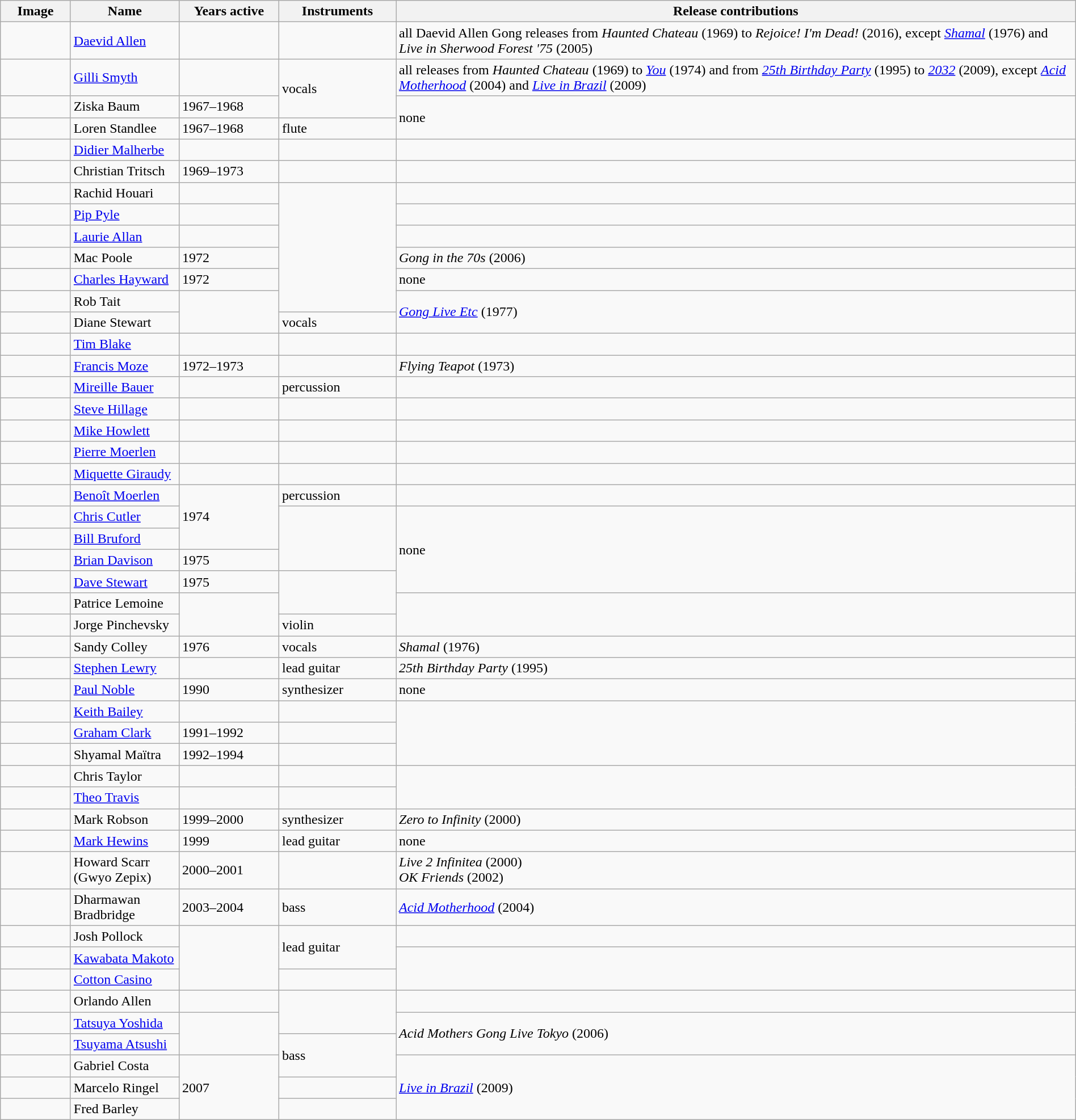<table class="wikitable" width="100%" border="1">
<tr>
<th width="75">Image</th>
<th width="120">Name</th>
<th width="110">Years active</th>
<th width="130">Instruments</th>
<th>Release contributions</th>
</tr>
<tr>
<td></td>
<td><a href='#'>Daevid Allen</a></td>
<td></td>
<td></td>
<td>all Daevid Allen Gong releases from <em>Haunted Chateau</em> (1969) to <em>Rejoice! I'm Dead!</em> (2016), except <em><a href='#'>Shamal</a></em> (1976) and <em>Live in Sherwood Forest '75</em> (2005)</td>
</tr>
<tr>
<td></td>
<td><a href='#'>Gilli Smyth</a></td>
<td></td>
<td rowspan="2">vocals</td>
<td>all releases from <em>Haunted Chateau</em> (1969) to <em><a href='#'>You</a></em> (1974) and from <em><a href='#'>25th Birthday Party</a></em> (1995) to <em><a href='#'>2032</a></em> (2009), except <em><a href='#'>Acid Motherhood</a></em> (2004)  and <em><a href='#'>Live in Brazil</a></em> (2009)</td>
</tr>
<tr>
<td></td>
<td>Ziska Baum</td>
<td>1967–1968</td>
<td rowspan="2">none</td>
</tr>
<tr>
<td></td>
<td>Loren Standlee</td>
<td>1967–1968 </td>
<td>flute</td>
</tr>
<tr>
<td></td>
<td><a href='#'>Didier Malherbe</a></td>
<td></td>
<td></td>
<td></td>
</tr>
<tr>
<td></td>
<td>Christian Tritsch</td>
<td>1969–1973</td>
<td></td>
<td></td>
</tr>
<tr>
<td></td>
<td>Rachid Houari</td>
<td></td>
<td rowspan="6"></td>
<td></td>
</tr>
<tr>
<td></td>
<td><a href='#'>Pip Pyle</a></td>
<td></td>
<td></td>
</tr>
<tr>
<td></td>
<td><a href='#'>Laurie Allan</a></td>
<td></td>
<td></td>
</tr>
<tr>
<td></td>
<td>Mac Poole</td>
<td>1972 </td>
<td><em>Gong in the 70s</em> (2006)</td>
</tr>
<tr>
<td></td>
<td><a href='#'>Charles Hayward</a></td>
<td>1972</td>
<td>none</td>
</tr>
<tr>
<td></td>
<td>Rob Tait</td>
<td rowspan="2"></td>
<td rowspan="2"><em><a href='#'>Gong Live Etc</a></em> (1977)</td>
</tr>
<tr>
<td></td>
<td>Diane Stewart</td>
<td>vocals</td>
</tr>
<tr>
<td></td>
<td><a href='#'>Tim Blake</a></td>
<td></td>
<td></td>
<td></td>
</tr>
<tr>
<td></td>
<td><a href='#'>Francis Moze</a></td>
<td>1972–1973</td>
<td></td>
<td><em>Flying Teapot</em> (1973)</td>
</tr>
<tr>
<td></td>
<td><a href='#'>Mireille Bauer</a></td>
<td></td>
<td>percussion</td>
<td></td>
</tr>
<tr>
<td></td>
<td><a href='#'>Steve Hillage</a></td>
<td><br></td>
<td></td>
<td></td>
</tr>
<tr>
<td></td>
<td><a href='#'>Mike Howlett</a></td>
<td></td>
<td></td>
<td></td>
</tr>
<tr>
<td></td>
<td><a href='#'>Pierre Moerlen</a></td>
<td></td>
<td></td>
<td></td>
</tr>
<tr>
<td></td>
<td><a href='#'>Miquette Giraudy</a></td>
<td><br></td>
<td></td>
<td></td>
</tr>
<tr>
<td></td>
<td><a href='#'>Benoît Moerlen</a></td>
<td rowspan="3">1974</td>
<td>percussion</td>
<td></td>
</tr>
<tr>
<td></td>
<td><a href='#'>Chris Cutler</a></td>
<td rowspan="3"></td>
<td rowspan="4">none</td>
</tr>
<tr>
<td></td>
<td><a href='#'>Bill Bruford</a></td>
</tr>
<tr>
<td></td>
<td><a href='#'>Brian Davison</a></td>
<td>1975 </td>
</tr>
<tr>
<td></td>
<td><a href='#'>Dave Stewart</a></td>
<td>1975</td>
<td rowspan="2"></td>
</tr>
<tr>
<td></td>
<td>Patrice Lemoine</td>
<td rowspan="2"></td>
<td rowspan="2"></td>
</tr>
<tr>
<td></td>
<td>Jorge Pinchevsky</td>
<td>violin</td>
</tr>
<tr>
<td></td>
<td>Sandy Colley</td>
<td>1976</td>
<td>vocals</td>
<td><em>Shamal</em> (1976)</td>
</tr>
<tr>
<td></td>
<td><a href='#'>Stephen Lewry</a></td>
<td></td>
<td>lead guitar</td>
<td><em>25th Birthday Party</em> (1995)</td>
</tr>
<tr>
<td></td>
<td><a href='#'>Paul Noble</a></td>
<td>1990</td>
<td>synthesizer</td>
<td>none</td>
</tr>
<tr>
<td></td>
<td><a href='#'>Keith Bailey</a></td>
<td></td>
<td></td>
<td rowspan="3"></td>
</tr>
<tr>
<td></td>
<td><a href='#'>Graham Clark</a></td>
<td>1991–1992</td>
<td></td>
</tr>
<tr>
<td></td>
<td>Shyamal Maïtra</td>
<td>1992–1994</td>
<td></td>
</tr>
<tr>
<td></td>
<td>Chris Taylor</td>
<td></td>
<td></td>
<td rowspan="2"></td>
</tr>
<tr>
<td></td>
<td><a href='#'>Theo Travis</a></td>
<td></td>
<td></td>
</tr>
<tr>
<td></td>
<td>Mark Robson</td>
<td>1999–2000</td>
<td>synthesizer</td>
<td><em>Zero to Infinity</em> (2000)</td>
</tr>
<tr>
<td></td>
<td><a href='#'>Mark Hewins</a></td>
<td>1999</td>
<td>lead guitar</td>
<td>none</td>
</tr>
<tr>
<td></td>
<td>Howard Scarr<br>(Gwyo Zepix)</td>
<td>2000–2001</td>
<td></td>
<td><em>Live 2 Infinitea</em> (2000)<br><em>OK Friends</em> (2002)</td>
</tr>
<tr>
<td></td>
<td>Dharmawan Bradbridge</td>
<td>2003–2004</td>
<td>bass</td>
<td><em><a href='#'>Acid Motherhood</a></em> (2004)</td>
</tr>
<tr>
<td></td>
<td>Josh Pollock</td>
<td rowspan="3"></td>
<td rowspan="2">lead guitar</td>
<td></td>
</tr>
<tr>
<td></td>
<td><a href='#'>Kawabata Makoto</a></td>
<td rowspan="2"></td>
</tr>
<tr>
<td></td>
<td><a href='#'>Cotton Casino</a></td>
<td></td>
</tr>
<tr>
<td></td>
<td>Orlando Allen</td>
<td></td>
<td rowspan="2"></td>
<td></td>
</tr>
<tr>
<td></td>
<td><a href='#'>Tatsuya Yoshida</a></td>
<td rowspan="2"></td>
<td rowspan="2"><em>Acid Mothers Gong Live Tokyo</em> (2006)</td>
</tr>
<tr>
<td></td>
<td><a href='#'>Tsuyama Atsushi</a></td>
<td rowspan="2">bass</td>
</tr>
<tr>
<td></td>
<td>Gabriel Costa</td>
<td rowspan="3">2007</td>
<td rowspan="3"><em><a href='#'>Live in Brazil</a></em> (2009)</td>
</tr>
<tr>
<td></td>
<td>Marcelo Ringel</td>
<td></td>
</tr>
<tr>
<td></td>
<td>Fred Barley</td>
<td></td>
</tr>
</table>
